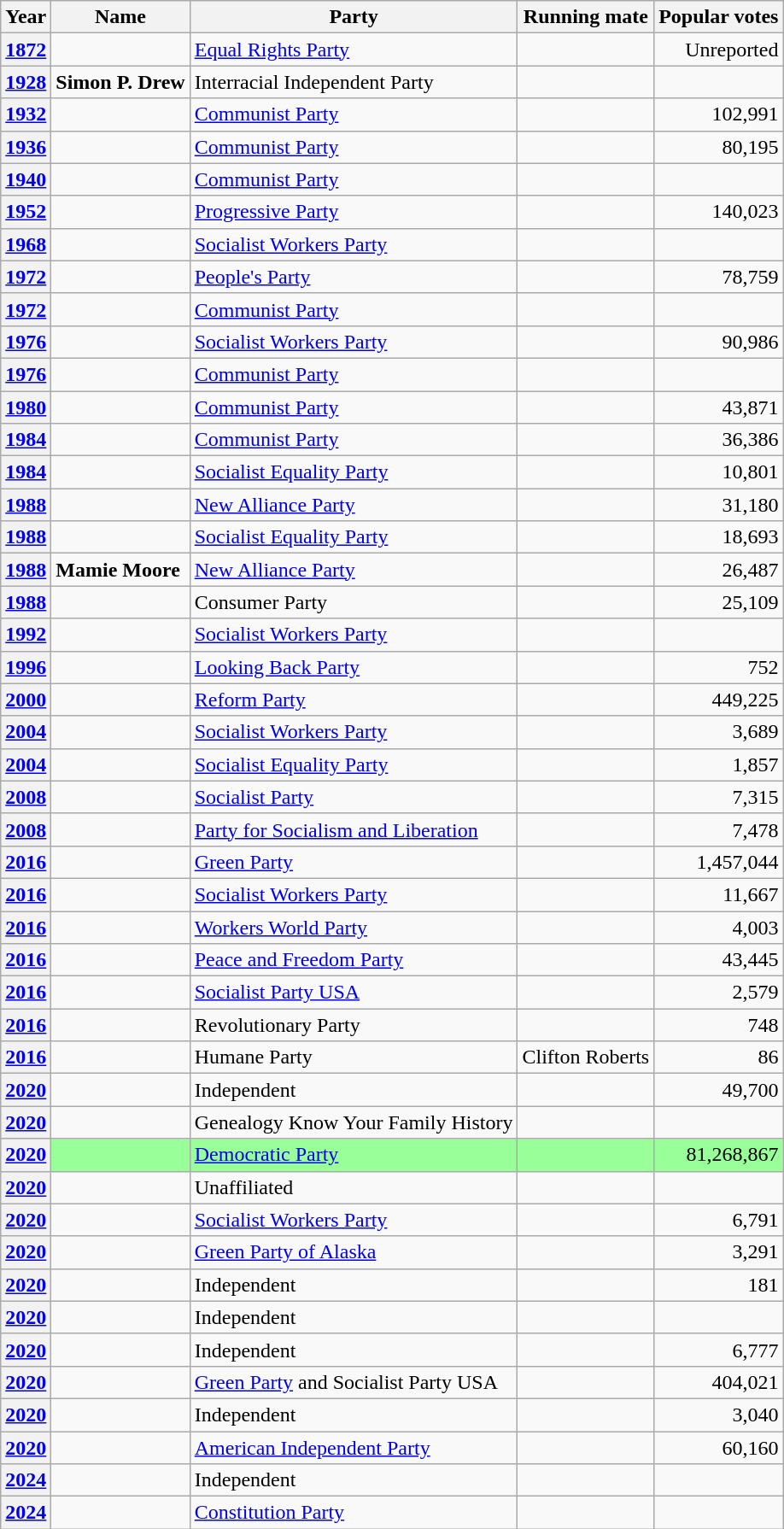<table class="wikitable sortable">
<tr>
<th scope="col">Year</th>
<th scope="col">Name</th>
<th scope="col">Party</th>
<th scope="col">Running mate</th>
<th scope="col">Popular votes</th>
</tr>
<tr>
<th scope="row"><a href='#'>1872</a></th>
<td><strong></strong></td>
<td><a href='#'>Equal Rights Party</a></td>
<td></td>
<td align=right>Unreported</td>
</tr>
<tr>
<th scope="row"><a href='#'>1928</a></th>
<td><strong>Simon P. Drew</strong></td>
<td>Interracial Independent Party</td>
<td></td>
<td align=right></td>
</tr>
<tr>
<th scope="row"><a href='#'>1932</a></th>
<td><strong></strong></td>
<td><a href='#'>Communist Party</a></td>
<td></td>
<td align=right>102,991</td>
</tr>
<tr>
<th scope="row"><a href='#'>1936</a></th>
<td><strong></strong></td>
<td><a href='#'>Communist Party</a></td>
<td></td>
<td align=right>80,195</td>
</tr>
<tr>
<th scope="row"><a href='#'>1940</a></th>
<td><strong></strong></td>
<td><a href='#'>Communist Party</a></td>
<td></td>
<td align=right></td>
</tr>
<tr>
<th scope="row"><a href='#'>1952</a></th>
<td><strong></strong></td>
<td><a href='#'>Progressive Party</a></td>
<td></td>
<td align=right>140,023</td>
</tr>
<tr>
<th scope="row"><a href='#'>1968</a></th>
<td><strong></strong></td>
<td><a href='#'>Socialist Workers Party</a></td>
<td></td>
<td align=right></td>
</tr>
<tr>
<th scope="row"><a href='#'>1972</a></th>
<td><strong></strong></td>
<td><a href='#'>People's Party</a></td>
<td></td>
<td align=right>78,759</td>
</tr>
<tr>
<th scope="row"><a href='#'>1972</a></th>
<td><strong></strong></td>
<td><a href='#'>Communist Party</a></td>
<td></td>
<td align=right></td>
</tr>
<tr>
<th scope="row"><a href='#'>1976</a></th>
<td><strong></strong></td>
<td><a href='#'>Socialist Workers Party</a></td>
<td></td>
<td align=right>90,986</td>
</tr>
<tr>
<th scope="row"><a href='#'>1976</a></th>
<td><strong></strong></td>
<td><a href='#'>Communist Party</a></td>
<td></td>
<td align=right></td>
</tr>
<tr>
<th scope="row"><a href='#'>1980</a></th>
<td><strong></strong></td>
<td><a href='#'>Communist Party</a></td>
<td></td>
<td align=right>43,871</td>
</tr>
<tr>
<th scope="row"><a href='#'>1984</a></th>
<td><strong></strong></td>
<td><a href='#'>Communist Party</a></td>
<td></td>
<td align=right>36,386</td>
</tr>
<tr>
<th scope="row"><a href='#'>1984</a></th>
<td><strong></strong></td>
<td><a href='#'>Socialist Equality Party</a></td>
<td></td>
<td align=right>10,801</td>
</tr>
<tr>
<th scope="row"><a href='#'>1988</a></th>
<td><strong></strong></td>
<td><a href='#'>New Alliance Party</a></td>
<td></td>
<td align=right>31,180</td>
</tr>
<tr>
<th scope="row"><a href='#'>1988</a></th>
<td><strong></strong></td>
<td><a href='#'>Socialist Equality Party</a></td>
<td></td>
<td align=right>18,693</td>
</tr>
<tr>
<th scope="row"><a href='#'>1988</a></th>
<td><strong>Mamie Moore</strong></td>
<td><a href='#'>New Alliance Party</a></td>
<td></td>
<td align=right>26,487</td>
</tr>
<tr>
<th scope="row"><a href='#'>1988</a></th>
<td><strong></strong></td>
<td>Consumer Party</td>
<td></td>
<td align=right>25,109</td>
</tr>
<tr>
<th scope="row"><a href='#'>1992</a></th>
<td><strong></strong></td>
<td><a href='#'>Socialist Workers Party</a></td>
<td></td>
<td align=right></td>
</tr>
<tr>
<th scope="row"><a href='#'>1996</a></th>
<td><strong></strong></td>
<td><a href='#'>Looking Back Party</a></td>
<td></td>
<td align=right>752</td>
</tr>
<tr>
<th scope="row"><a href='#'>2000</a></th>
<td><strong></strong></td>
<td><a href='#'>Reform Party</a></td>
<td></td>
<td align=right>449,225</td>
</tr>
<tr>
<th scope="row"><a href='#'>2004</a></th>
<td><strong></strong></td>
<td><a href='#'>Socialist Workers Party</a></td>
<td></td>
<td align=right>3,689</td>
</tr>
<tr>
<th scope="row"><a href='#'>2004</a></th>
<td><strong></strong></td>
<td><a href='#'>Socialist Equality Party</a></td>
<td></td>
<td align=right>1,857</td>
</tr>
<tr>
<th scope="row"><a href='#'>2008</a></th>
<td><strong></strong></td>
<td><a href='#'>Socialist Party</a></td>
<td></td>
<td align=right>7,315</td>
</tr>
<tr>
<th scope="row"><a href='#'>2008</a></th>
<td><strong></strong></td>
<td><a href='#'>Party for Socialism and Liberation</a></td>
<td></td>
<td align=right>7,478</td>
</tr>
<tr>
<th scope="row"><a href='#'>2016</a></th>
<td><strong></strong></td>
<td><a href='#'>Green Party</a></td>
<td></td>
<td align=right>1,457,044</td>
</tr>
<tr>
<th scope="row"><a href='#'>2016</a></th>
<td><strong></strong></td>
<td><a href='#'>Socialist Workers Party</a></td>
<td></td>
<td align=right>11,667</td>
</tr>
<tr>
<th scope="row"><a href='#'>2016</a></th>
<td><strong></strong></td>
<td><a href='#'>Workers World Party</a></td>
<td></td>
<td align=right>4,003</td>
</tr>
<tr>
<th scope="row"><a href='#'>2016</a></th>
<td><strong></strong></td>
<td><a href='#'>Peace and Freedom Party</a></td>
<td></td>
<td align=right>43,445</td>
</tr>
<tr>
<th scope="row"><a href='#'>2016</a></th>
<td><strong></strong></td>
<td><a href='#'>Socialist Party USA</a></td>
<td></td>
<td align=right>2,579</td>
</tr>
<tr>
<th scope="row"><a href='#'>2016</a></th>
<td><strong></strong></td>
<td>Revolutionary Party</td>
<td></td>
<td align=right>748</td>
</tr>
<tr>
<th scope="row"><a href='#'>2016</a></th>
<td><strong></strong></td>
<td>Humane Party</td>
<td>Clifton Roberts</td>
<td align=right>86</td>
</tr>
<tr>
<th scope="row"><a href='#'>2020</a></th>
<td><strong></strong></td>
<td>Independent</td>
<td></td>
<td align=right>49,700</td>
</tr>
<tr>
<th scope="row"><a href='#'>2020</a></th>
<td><strong></strong></td>
<td>Genealogy Know Your Family History</td>
<td></td>
<td></td>
</tr>
<tr style="background:#99FF99">
<th scope="row"><a href='#'>2020</a></th>
<td><strong></strong></td>
<td><a href='#'>Democratic Party</a></td>
<td></td>
<td align=right>81,268,867</td>
</tr>
<tr>
<th scope="row"><a href='#'>2020</a></th>
<td><strong></strong></td>
<td>Unaffiliated</td>
<td></td>
<td></td>
</tr>
<tr>
<th scope="row"><a href='#'>2020</a></th>
<td><strong></strong></td>
<td><a href='#'>Socialist Workers Party</a></td>
<td></td>
<td align=right>6,791</td>
</tr>
<tr>
<th scope="row"><a href='#'>2020</a></th>
<td><strong></strong></td>
<td><a href='#'>Green Party of Alaska</a></td>
<td></td>
<td align=right>3,291</td>
</tr>
<tr>
<th scope="row"><a href='#'>2020</a></th>
<td><strong></strong></td>
<td>Independent</td>
<td></td>
<td align=right>181</td>
</tr>
<tr>
<th scope="row"><a href='#'>2020</a></th>
<td><strong></strong></td>
<td>Independent</td>
<td></td>
<td></td>
</tr>
<tr>
<th scope="row"><a href='#'>2020</a></th>
<td><strong></strong></td>
<td>Independent</td>
<td></td>
<td align=right>6,777</td>
</tr>
<tr>
<th scope="row"><a href='#'>2020</a></th>
<td><strong></strong></td>
<td><a href='#'>Green Party</a> and Socialist Party USA</td>
<td></td>
<td align=right>404,021</td>
</tr>
<tr>
<th scope="row"><a href='#'>2020</a></th>
<td><strong></strong></td>
<td>Independent</td>
<td></td>
<td align=right>3,040</td>
</tr>
<tr>
<th scope="row"><a href='#'>2020</a></th>
<td><strong></strong></td>
<td><a href='#'>American Independent Party</a></td>
<td></td>
<td align=right>60,160</td>
</tr>
<tr>
<th scope="row"><a href='#'>2024</a></th>
<td><strong></strong></td>
<td>Independent</td>
<td></td>
<td align=right></td>
</tr>
<tr>
<th scope="row"><a href='#'>2024</a></th>
<td><strong></strong></td>
<td><a href='#'>Constitution Party</a></td>
<td></td>
<td style="text-align:right;"></td>
</tr>
</table>
